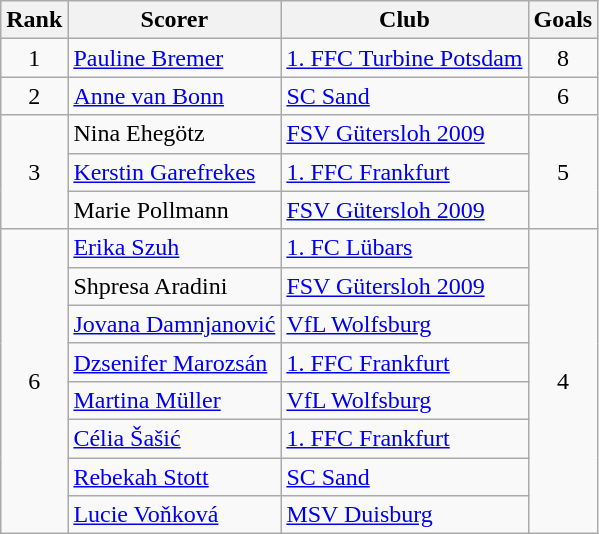<table class="wikitable" style="text-align:center">
<tr>
<th>Rank</th>
<th>Scorer</th>
<th>Club</th>
<th>Goals</th>
</tr>
<tr>
<td>1</td>
<td align="left"> <a href='#'>Pauline Bremer</a></td>
<td align="left"><a href='#'>1. FFC Turbine Potsdam</a></td>
<td>8</td>
</tr>
<tr>
<td>2</td>
<td align="left"> <a href='#'>Anne van Bonn</a></td>
<td align="left"><a href='#'>SC Sand</a></td>
<td>6</td>
</tr>
<tr>
<td rowspan=3>3</td>
<td align="left"> Nina Ehegötz</td>
<td align="left"><a href='#'>FSV Gütersloh 2009</a></td>
<td rowspan=3>5</td>
</tr>
<tr>
<td align="left"> <a href='#'>Kerstin Garefrekes</a></td>
<td align="left"><a href='#'>1. FFC Frankfurt</a></td>
</tr>
<tr>
<td align="left"> Marie Pollmann</td>
<td align="left"><a href='#'>FSV Gütersloh 2009</a></td>
</tr>
<tr>
<td rowspan=8>6</td>
<td align="left"> <a href='#'>Erika Szuh</a></td>
<td align="left"><a href='#'>1. FC Lübars</a></td>
<td rowspan=8>4</td>
</tr>
<tr>
<td align="left"> Shpresa Aradini</td>
<td align="left"><a href='#'>FSV Gütersloh 2009</a></td>
</tr>
<tr>
<td align="left"> <a href='#'>Jovana Damnjanović</a></td>
<td align="left"><a href='#'>VfL Wolfsburg</a></td>
</tr>
<tr>
<td align="left"> <a href='#'>Dzsenifer Marozsán</a></td>
<td align="left"><a href='#'>1. FFC Frankfurt</a></td>
</tr>
<tr>
<td align="left"> <a href='#'>Martina Müller</a></td>
<td align="left"><a href='#'>VfL Wolfsburg</a></td>
</tr>
<tr>
<td align="left"> <a href='#'>Célia Šašić</a></td>
<td align="left"><a href='#'>1. FFC Frankfurt</a></td>
</tr>
<tr>
<td align="left"> <a href='#'>Rebekah Stott</a></td>
<td align="left"><a href='#'>SC Sand</a></td>
</tr>
<tr>
<td align="left"> <a href='#'>Lucie Voňková</a></td>
<td align="left"><a href='#'>MSV Duisburg</a></td>
</tr>
</table>
